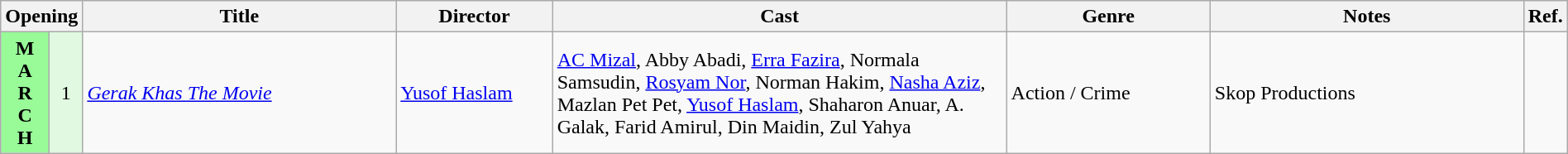<table class="wikitable" width="100%">
<tr>
<th colspan="2">Opening</th>
<th style="width:20%;">Title</th>
<th style="width:10%;">Director</th>
<th>Cast</th>
<th style="width:13%">Genre</th>
<th style="width:20%">Notes</th>
<th>Ref.</th>
</tr>
<tr>
<th rowspan=1 style="text-align:center; background:#98fb98;">M<br>A<br>R<br>C<br>H</th>
<td rowspan=1 style="text-align:center; background:#e0f9e0;">1</td>
<td><em><a href='#'>Gerak Khas The Movie</a></em></td>
<td><a href='#'>Yusof Haslam</a></td>
<td><a href='#'>AC Mizal</a>, Abby Abadi, <a href='#'>Erra Fazira</a>, Normala Samsudin, <a href='#'>Rosyam Nor</a>, Norman Hakim, <a href='#'>Nasha Aziz</a>, Mazlan Pet Pet, <a href='#'>Yusof Haslam</a>, Shaharon Anuar, A. Galak, Farid Amirul, Din Maidin, Zul Yahya</td>
<td>Action / Crime</td>
<td>Skop Productions</td>
<td></td>
</tr>
</table>
